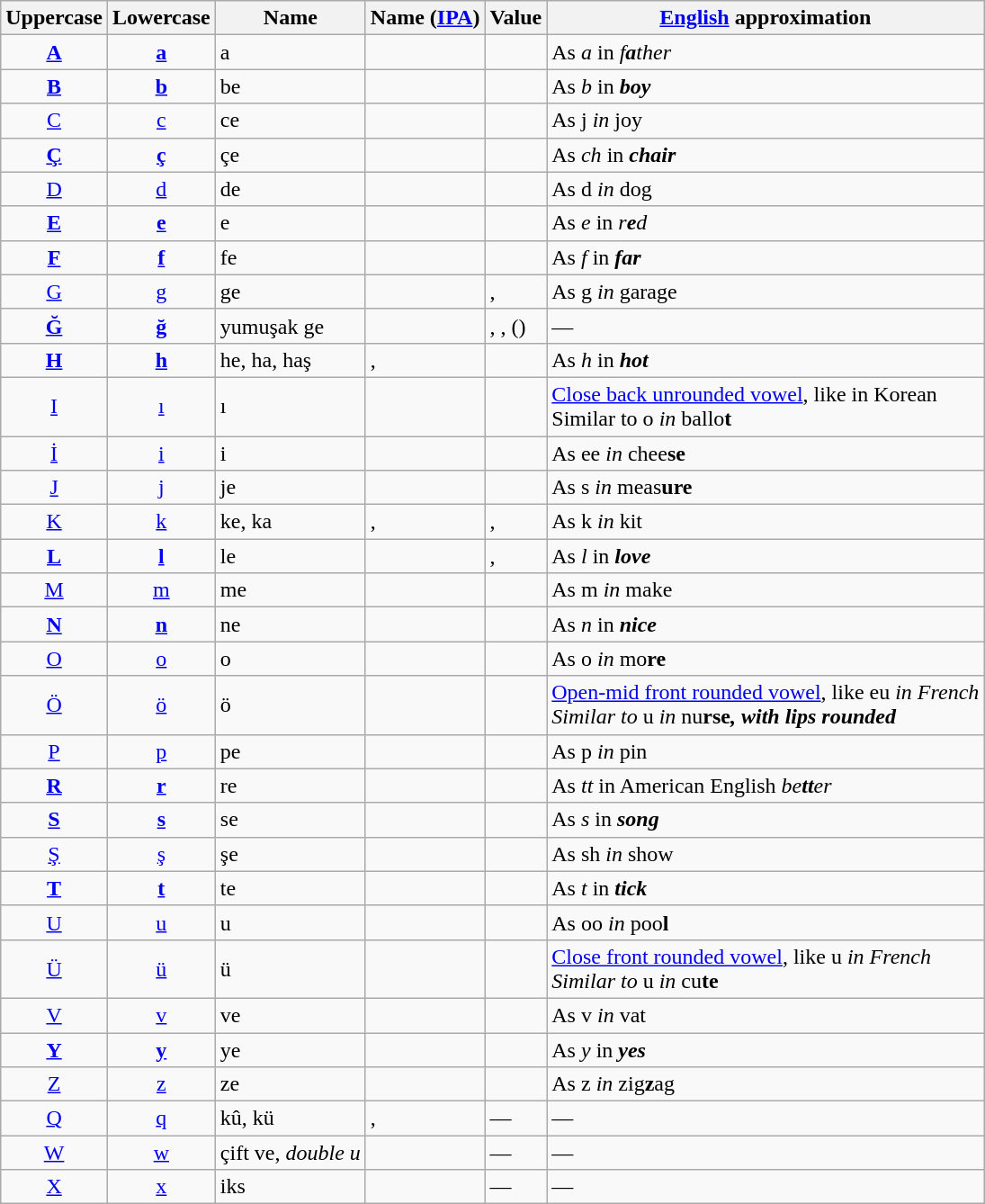<table class="wikitable">
<tr>
<th>Uppercase</th>
<th>Lowercase</th>
<th>Name</th>
<th>Name (<a href='#'>IPA</a>)</th>
<th>Value</th>
<th><a href='#'>English</a> approximation</th>
</tr>
<tr>
<td style="text-align:center"><strong><a href='#'>A</a></strong></td>
<td style="text-align:center"><strong><a href='#'>a</a></strong></td>
<td>a</td>
<td></td>
<td></td>
<td>As <em>a</em> in <em>f<strong>a</strong>ther</em></td>
</tr>
<tr>
<td style="text-align:center"><strong><a href='#'>B</a></strong></td>
<td style="text-align:center"><strong><a href='#'>b</a></strong></td>
<td>be</td>
<td></td>
<td></td>
<td>As <em>b</em> in <strong><em>b<strong>oy<em></td>
</tr>
<tr>
<td style="text-align:center"></strong><a href='#'>C</a><strong></td>
<td style="text-align:center"></strong><a href='#'>c</a><strong></td>
<td>ce</td>
<td></td>
<td></td>
<td>As </em>j<em> in </em></strong>j</strong>oy</em></td>
</tr>
<tr>
<td style="text-align:center"><strong><a href='#'>Ç</a></strong></td>
<td style="text-align:center"><strong><a href='#'>ç</a></strong></td>
<td>çe</td>
<td></td>
<td></td>
<td>As <em>ch</em> in <strong><em>ch<strong>air<em></td>
</tr>
<tr>
<td style="text-align:center"></strong><a href='#'>D</a><strong></td>
<td style="text-align:center"></strong><a href='#'>d</a><strong></td>
<td>de</td>
<td></td>
<td></td>
<td>As </em>d<em> in </em></strong>d</strong>og</em></td>
</tr>
<tr>
<td style="text-align:center"><strong><a href='#'>E</a></strong></td>
<td style="text-align:center"><strong><a href='#'>e</a></strong></td>
<td>e</td>
<td></td>
<td></td>
<td>As <em>e</em> in <em>r<strong>e</strong>d</em></td>
</tr>
<tr>
<td style="text-align:center"><strong><a href='#'>F</a></strong></td>
<td style="text-align:center"><strong><a href='#'>f</a></strong></td>
<td>fe</td>
<td></td>
<td></td>
<td>As <em>f</em> in <strong><em>f<strong>ar<em></td>
</tr>
<tr>
<td style="text-align:center"></strong><a href='#'>G</a><strong></td>
<td style="text-align:center"></strong><a href='#'>g</a><strong></td>
<td>ge</td>
<td></td>
<td>, </td>
<td>As </em>g<em> in </em></strong>g</strong>arage</em></td>
</tr>
<tr>
<td style="text-align:center"><strong><a href='#'>Ğ</a></strong></td>
<td style="text-align:center"><strong><a href='#'>ğ</a></strong></td>
<td>yumuşak ge</td>
<td></td>
<td>, ,  ()</td>
<td>—</td>
</tr>
<tr>
<td style="text-align:center"><strong><a href='#'>H</a></strong></td>
<td style="text-align:center"><strong><a href='#'>h</a></strong></td>
<td>he, ha, haş</td>
<td>, </td>
<td></td>
<td>As <em>h</em> in <strong><em>h<strong>ot<em></td>
</tr>
<tr>
<td style="text-align:center"></strong><a href='#'>I</a><strong></td>
<td style="text-align:center"></strong><a href='#'>ı</a><strong></td>
<td>ı</td>
<td></td>
<td></td>
<td><a href='#'>Close back unrounded vowel</a>, like   in Korean  <br> Similar to </em>o<em> in </em>ball</strong>o<strong>t<em></td>
</tr>
<tr>
<td style="text-align:center"></strong><a href='#'>İ</a><strong></td>
<td style="text-align:center"></strong><a href='#'>i</a><strong></td>
<td>i</td>
<td></td>
<td></td>
<td>As </em>ee<em> in </em>ch</strong>ee<strong>se<em></td>
</tr>
<tr>
<td style="text-align:center"></strong><a href='#'>J</a><strong></td>
<td style="text-align:center"></strong><a href='#'>j</a><strong></td>
<td>je</td>
<td></td>
<td></td>
<td>As </em>s<em> in </em>mea</strong>s<strong>ure<em></td>
</tr>
<tr>
<td style="text-align:center"></strong><a href='#'>K</a><strong></td>
<td style="text-align:center"></strong><a href='#'>k</a><strong></td>
<td>ke, ka</td>
<td>, </td>
<td>, </td>
<td>As </em>k<em> in </em></strong>k</strong>it</em></td>
</tr>
<tr>
<td style="text-align:center"><strong><a href='#'>L</a></strong></td>
<td style="text-align:center"><strong><a href='#'>l</a></strong></td>
<td>le</td>
<td></td>
<td>, </td>
<td>As <em>l</em> in <strong><em>l<strong>ove<em></td>
</tr>
<tr>
<td style="text-align:center"></strong><a href='#'>M</a><strong></td>
<td style="text-align:center"></strong><a href='#'>m</a><strong></td>
<td>me</td>
<td></td>
<td></td>
<td>As </em>m<em> in </em></strong>m</strong>ake</em></td>
</tr>
<tr>
<td style="text-align:center"><strong><a href='#'>N</a></strong></td>
<td style="text-align:center"><strong><a href='#'>n</a></strong></td>
<td>ne</td>
<td></td>
<td></td>
<td>As <em>n</em> in <strong><em>n<strong>ice<em></td>
</tr>
<tr>
<td style="text-align:center"></strong><a href='#'>O</a><strong></td>
<td style="text-align:center"></strong><a href='#'>o</a><strong></td>
<td>o</td>
<td></td>
<td></td>
<td>As </em>o<em> in </em>m</strong>o<strong>re<em></td>
</tr>
<tr>
<td style="text-align:center"></strong><a href='#'>Ö</a><strong></td>
<td style="text-align:center"></strong><a href='#'>ö</a><strong></td>
<td>ö</td>
<td></td>
<td></td>
<td><a href='#'>Open-mid front rounded vowel</a>, like </em>eu<em> in French <br> Similar to </em>u<em> in </em>n</strong>u<strong>rse<em>, with lips rounded</td>
</tr>
<tr>
<td style="text-align:center"></strong><a href='#'>P</a><strong></td>
<td style="text-align:center"></strong><a href='#'>p</a><strong></td>
<td>pe</td>
<td></td>
<td></td>
<td>As </em>p<em> in </em></strong>p</strong>in</em></td>
</tr>
<tr>
<td style="text-align:center"><strong><a href='#'>R</a></strong></td>
<td style="text-align:center"><strong><a href='#'>r</a></strong></td>
<td>re</td>
<td></td>
<td></td>
<td>As <em>tt</em> in American English <em>be<strong>tt</strong>er</em></td>
</tr>
<tr>
<td style="text-align:center"><strong><a href='#'>S</a></strong></td>
<td style="text-align:center"><strong><a href='#'>s</a></strong></td>
<td>se</td>
<td></td>
<td></td>
<td>As <em>s</em> in <strong><em>s<strong>ong<em></td>
</tr>
<tr>
<td style="text-align:center"></strong><a href='#'>Ş</a><strong></td>
<td style="text-align:center"></strong><a href='#'>ş</a><strong></td>
<td>şe</td>
<td></td>
<td></td>
<td>As </em>sh<em> in </em></strong>sh</strong>ow</em></td>
</tr>
<tr>
<td style="text-align:center"><strong><a href='#'>T</a></strong></td>
<td style="text-align:center"><strong><a href='#'>t</a></strong></td>
<td>te</td>
<td></td>
<td></td>
<td>As <em>t</em> in <strong><em>t<strong>ick<em></td>
</tr>
<tr>
<td style="text-align:center"></strong><a href='#'>U</a><strong></td>
<td style="text-align:center"></strong><a href='#'>u</a><strong></td>
<td>u</td>
<td></td>
<td></td>
<td>As </em>oo<em> in </em>p</strong>oo<strong>l<em></td>
</tr>
<tr>
<td style="text-align:center"></strong><a href='#'>Ü</a><strong></td>
<td style="text-align:center"></strong><a href='#'>ü</a><strong></td>
<td>ü</td>
<td></td>
<td></td>
<td><a href='#'>Close front rounded vowel</a>, like </em>u<em> in French <br>Similar to </em>u<em> in </em>c</strong>u<strong>te<em></td>
</tr>
<tr>
<td style="text-align:center"></strong><a href='#'>V</a><strong></td>
<td style="text-align:center"></strong><a href='#'>v</a><strong></td>
<td>ve</td>
<td></td>
<td></td>
<td>As </em>v<em> in </em></strong>v</strong>at</em></td>
</tr>
<tr>
<td style="text-align:center"><strong><a href='#'>Y</a></strong></td>
<td style="text-align:center"><strong><a href='#'>y</a></strong></td>
<td>ye</td>
<td></td>
<td></td>
<td>As <em>y</em> in <strong><em>y<strong>es<em></td>
</tr>
<tr>
<td style="text-align:center"></strong><a href='#'>Z</a><strong></td>
<td style="text-align:center"></strong><a href='#'>z</a><strong></td>
<td>ze</td>
<td></td>
<td></td>
<td>As </em>z<em> in </em></strong>z</strong>ig<strong>z</strong>ag</em></td>
</tr>
<tr>
<td style="text-align:center"><a href='#'>Q</a></td>
<td style="text-align:center"><a href='#'>q</a></td>
<td>kû, kü</td>
<td>, </td>
<td>—</td>
<td>—</td>
</tr>
<tr>
<td style="text-align:center"><a href='#'>W</a></td>
<td style="text-align:center"><a href='#'>w</a></td>
<td>çift ve, <em>double u</em></td>
<td></td>
<td>—</td>
<td>—</td>
</tr>
<tr>
<td style="text-align:center"><a href='#'>X</a></td>
<td style="text-align:center"><a href='#'>x</a></td>
<td>iks</td>
<td></td>
<td>—</td>
<td>—</td>
</tr>
</table>
